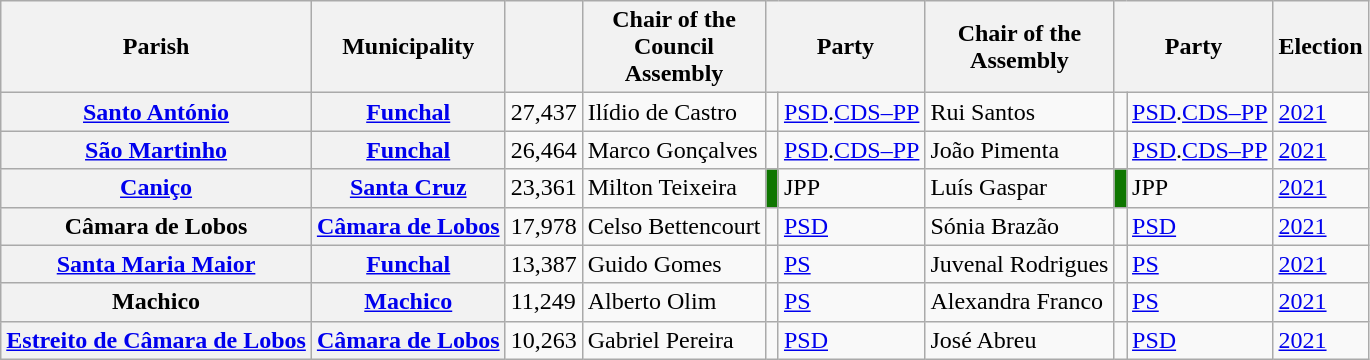<table class="wikitable">
<tr>
<th>Parish</th>
<th>Municipality</th>
<th></th>
<th>Chair of the<br>Council<br>Assembly</th>
<th colspan="2">Party</th>
<th>Chair of the<br>Assembly</th>
<th colspan="2">Party</th>
<th>Election</th>
</tr>
<tr>
<th><a href='#'>Santo António</a></th>
<th><a href='#'>Funchal</a></th>
<td>27,437</td>
<td>Ilídio de Castro</td>
<td></td>
<td><a href='#'>PSD</a>.<a href='#'>CDS–PP</a></td>
<td>Rui Santos</td>
<td></td>
<td><a href='#'>PSD</a>.<a href='#'>CDS–PP</a></td>
<td><a href='#'>2021</a></td>
</tr>
<tr>
<th><a href='#'>São Martinho</a></th>
<th><a href='#'>Funchal</a></th>
<td>26,464</td>
<td>Marco Gonçalves</td>
<td></td>
<td><a href='#'>PSD</a>.<a href='#'>CDS–PP</a></td>
<td>João Pimenta</td>
<td></td>
<td><a href='#'>PSD</a>.<a href='#'>CDS–PP</a></td>
<td><a href='#'>2021</a></td>
</tr>
<tr>
<th><a href='#'>Caniço</a></th>
<th><a href='#'>Santa Cruz</a></th>
<td>23,361</td>
<td>Milton Teixeira</td>
<td bgcolor="#0e776d;" style="width: 1px"></td>
<td>JPP</td>
<td>Luís Gaspar</td>
<td bgcolor="#0e776d;" style="width: 1px"></td>
<td>JPP</td>
<td><a href='#'>2021</a></td>
</tr>
<tr>
<th>Câmara de Lobos</th>
<th><a href='#'>Câmara de Lobos</a></th>
<td>17,978</td>
<td>Celso Bettencourt</td>
<td></td>
<td><a href='#'>PSD</a></td>
<td>Sónia Brazão</td>
<td></td>
<td><a href='#'>PSD</a></td>
<td><a href='#'>2021</a></td>
</tr>
<tr>
<th><a href='#'>Santa Maria Maior</a></th>
<th><a href='#'>Funchal</a></th>
<td>13,387</td>
<td>Guido Gomes</td>
<td></td>
<td><a href='#'>PS</a></td>
<td>Juvenal Rodrigues</td>
<td></td>
<td><a href='#'>PS</a></td>
<td><a href='#'>2021</a></td>
</tr>
<tr>
<th>Machico</th>
<th><a href='#'>Machico</a></th>
<td>11,249</td>
<td>Alberto Olim</td>
<td></td>
<td><a href='#'>PS</a></td>
<td>Alexandra Franco</td>
<td></td>
<td><a href='#'>PS</a></td>
<td><a href='#'>2021</a></td>
</tr>
<tr>
<th><a href='#'>Estreito de Câmara de Lobos</a></th>
<th><a href='#'>Câmara de Lobos</a></th>
<td>10,263</td>
<td>Gabriel Pereira</td>
<td></td>
<td><a href='#'>PSD</a></td>
<td>José Abreu</td>
<td></td>
<td><a href='#'>PSD</a></td>
<td><a href='#'>2021</a></td>
</tr>
</table>
